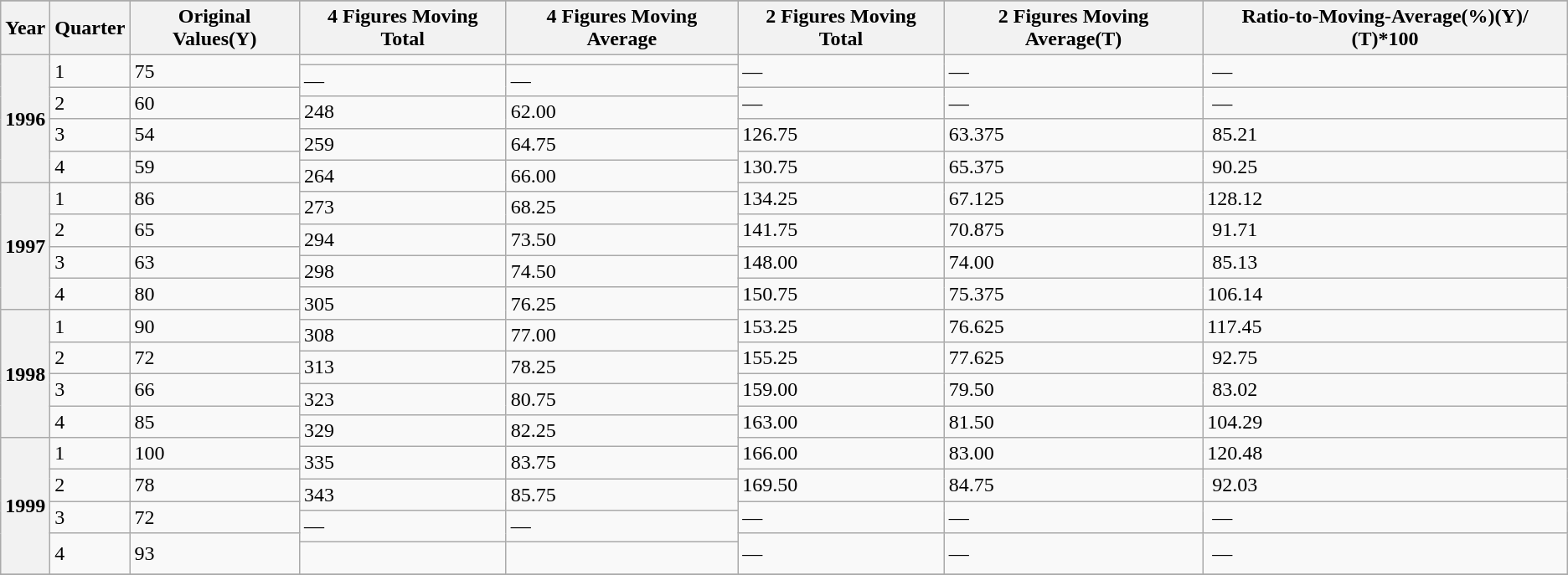<table class="wikitable" border="0">
<tr>
</tr>
<tr>
<th>Year</th>
<th>Quarter</th>
<th>Original Values(Y)</th>
<th>4 Figures Moving Total</th>
<th>4 Figures Moving Average</th>
<th>2 Figures Moving Total</th>
<th>2 Figures Moving Average(T)</th>
<th>Ratio-to-Moving-Average(%)(Y)/ (T)*100</th>
</tr>
<tr>
<th rowspan="8">1996</th>
<td rowspan="2">1</td>
<td rowspan="2">75</td>
<td></td>
<td></td>
<td rowspan="2">—</td>
<td rowspan="2">—</td>
<td rowspan="2"> —</td>
</tr>
<tr>
<td rowspan="2">—</td>
<td rowspan="2">—<br></td>
</tr>
<tr>
<td rowspan="2">2</td>
<td rowspan="2">60<br></td>
<td rowspan="2">—</td>
<td rowspan="2">—</td>
<td rowspan="2"> —</td>
</tr>
<tr>
<td rowspan="2">248</td>
<td rowspan="2">62.00<br></td>
</tr>
<tr>
<td rowspan="2">3</td>
<td rowspan="2">54<br></td>
<td rowspan="2">126.75</td>
<td rowspan="2">63.375</td>
<td rowspan="2"> 85.21</td>
</tr>
<tr>
<td rowspan="2">259</td>
<td rowspan="2">64.75<br></td>
</tr>
<tr>
<td rowspan="2">4</td>
<td rowspan="2">59<br></td>
<td rowspan="2">130.75</td>
<td rowspan="2">65.375</td>
<td rowspan="2"> 90.25</td>
</tr>
<tr>
<td rowspan="2">264</td>
<td rowspan="2">66.00<br></td>
</tr>
<tr>
<th rowspan="8">1997</th>
<td rowspan="2">1</td>
<td rowspan="2">86<br></td>
<td rowspan="2">134.25</td>
<td rowspan="2">67.125</td>
<td rowspan="2">128.12</td>
</tr>
<tr>
<td rowspan="2">273</td>
<td rowspan="2">68.25<br></td>
</tr>
<tr>
<td rowspan="2">2</td>
<td rowspan="2">65<br></td>
<td rowspan="2">141.75</td>
<td rowspan="2">70.875</td>
<td rowspan="2"> 91.71</td>
</tr>
<tr>
<td rowspan="2">294</td>
<td rowspan="2">73.50<br></td>
</tr>
<tr>
<td rowspan="2">3</td>
<td rowspan="2">63<br></td>
<td rowspan="2">148.00</td>
<td rowspan="2">74.00</td>
<td rowspan="2"> 85.13</td>
</tr>
<tr>
<td rowspan="2">298</td>
<td rowspan="2">74.50<br></td>
</tr>
<tr>
<td rowspan="2">4</td>
<td rowspan="2">80<br></td>
<td rowspan="2">150.75</td>
<td rowspan="2">75.375</td>
<td rowspan="2">106.14</td>
</tr>
<tr>
<td rowspan="2">305</td>
<td rowspan="2">76.25<br></td>
</tr>
<tr>
<th rowspan="8">1998</th>
<td rowspan="2">1</td>
<td rowspan="2">90<br></td>
<td rowspan="2">153.25</td>
<td rowspan="2">76.625</td>
<td rowspan="2">117.45</td>
</tr>
<tr>
<td rowspan="2">308</td>
<td rowspan="2">77.00<br></td>
</tr>
<tr>
<td rowspan="2">2</td>
<td rowspan="2">72<br></td>
<td rowspan="2">155.25</td>
<td rowspan="2">77.625</td>
<td rowspan="2"> 92.75</td>
</tr>
<tr>
<td rowspan="2">313</td>
<td rowspan="2">78.25<br></td>
</tr>
<tr>
<td rowspan="2">3</td>
<td rowspan="2">66<br></td>
<td rowspan="2">159.00</td>
<td rowspan="2">79.50</td>
<td rowspan="2"> 83.02</td>
</tr>
<tr>
<td rowspan="2">323</td>
<td rowspan="2">80.75<br></td>
</tr>
<tr>
<td rowspan="2">4</td>
<td rowspan="2">85<br></td>
<td rowspan="2">163.00</td>
<td rowspan="2">81.50</td>
<td rowspan="2">104.29</td>
</tr>
<tr>
<td rowspan="2">329</td>
<td rowspan="2">82.25<br></td>
</tr>
<tr>
<th rowspan="8">1999</th>
<td rowspan="2">1</td>
<td rowspan="2">100<br></td>
<td rowspan="2">166.00</td>
<td rowspan="2">83.00</td>
<td rowspan="2">120.48</td>
</tr>
<tr>
<td rowspan="2">335</td>
<td rowspan="2">83.75<br></td>
</tr>
<tr>
<td rowspan="2">2</td>
<td rowspan="2">78<br></td>
<td rowspan="2">169.50</td>
<td rowspan="2">84.75</td>
<td rowspan="2"> 92.03</td>
</tr>
<tr>
<td rowspan="2">343</td>
<td rowspan="2">85.75<br></td>
</tr>
<tr>
<td rowspan="2">3</td>
<td rowspan="2">72<br></td>
<td rowspan="2">—</td>
<td rowspan="2">—</td>
<td rowspan="2"> —</td>
</tr>
<tr>
<td rowspan="2">—</td>
<td rowspan="2">—<br></td>
</tr>
<tr>
<td rowspan="2">4</td>
<td rowspan="2">93<br></td>
<td rowspan="2">—</td>
<td rowspan="2">—</td>
<td rowspan="2"> —</td>
</tr>
<tr>
<td></td>
<td><br></td>
</tr>
<tr>
</tr>
</table>
